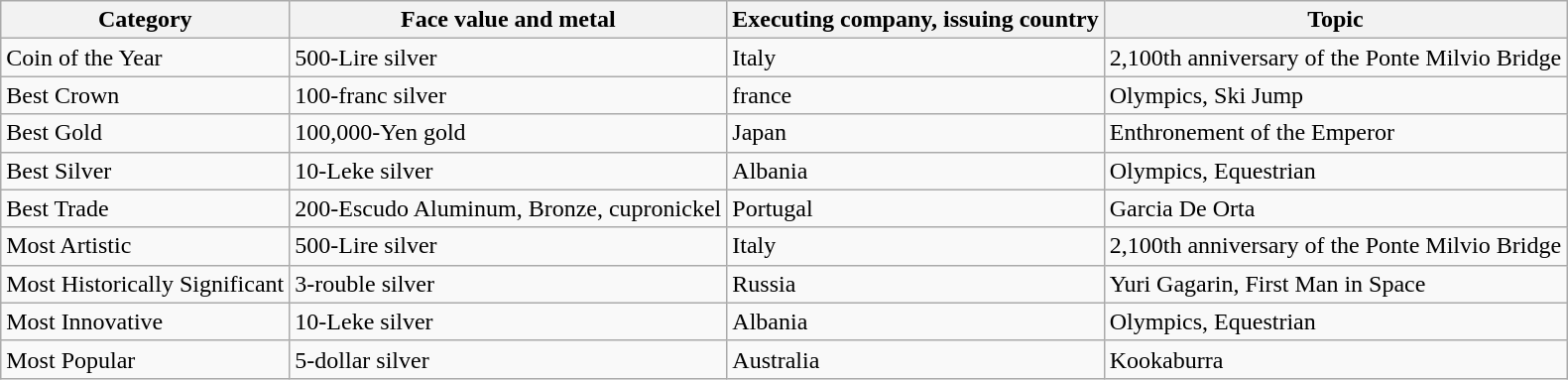<table class="wikitable plainrowheaders">
<tr>
<th>Category</th>
<th>Face value and metal</th>
<th>Executing company, issuing country</th>
<th>Topic</th>
</tr>
<tr>
<td>Coin of the Year</td>
<td>500-Lire silver</td>
<td>Italy</td>
<td>2,100th anniversary of the Ponte Milvio Bridge</td>
</tr>
<tr>
<td>Best Crown</td>
<td>100-franc silver</td>
<td>france</td>
<td>Olympics, Ski Jump</td>
</tr>
<tr>
<td>Best Gold</td>
<td>100,000-Yen gold</td>
<td>Japan</td>
<td>Enthronement of the Emperor</td>
</tr>
<tr>
<td>Best Silver</td>
<td>10-Leke silver</td>
<td>Albania</td>
<td>Olympics, Equestrian</td>
</tr>
<tr>
<td>Best Trade</td>
<td>200-Escudo Aluminum, Bronze, cupronickel</td>
<td>Portugal</td>
<td>Garcia De Orta</td>
</tr>
<tr>
<td>Most Artistic</td>
<td>500-Lire silver</td>
<td>Italy</td>
<td>2,100th anniversary of the Ponte Milvio Bridge</td>
</tr>
<tr>
<td>Most Historically Significant</td>
<td>3-rouble silver</td>
<td>Russia</td>
<td>Yuri Gagarin, First Man in Space</td>
</tr>
<tr>
<td>Most Innovative</td>
<td>10-Leke silver</td>
<td>Albania</td>
<td>Olympics, Equestrian</td>
</tr>
<tr>
<td>Most Popular</td>
<td>5-dollar silver</td>
<td>Australia</td>
<td>Kookaburra</td>
</tr>
</table>
